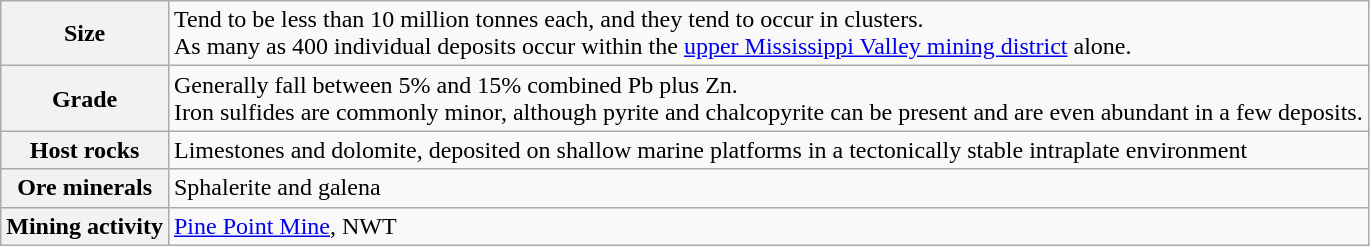<table class="wikitable">
<tr>
<th>Size</th>
<td>Tend to be less than 10 million tonnes each, and they tend to occur in clusters.<br>As many as 400 individual deposits occur within the <a href='#'>upper Mississippi Valley mining district</a> alone.</td>
</tr>
<tr>
<th>Grade</th>
<td>Generally fall between 5% and 15% combined Pb plus Zn.<br>Iron sulfides are commonly minor, although pyrite and chalcopyrite can be present and are even abundant in a few deposits.</td>
</tr>
<tr>
<th>Host rocks</th>
<td>Limestones and dolomite, deposited on shallow marine platforms in a tectonically stable intraplate environment</td>
</tr>
<tr>
<th>Ore minerals</th>
<td>Sphalerite and galena</td>
</tr>
<tr>
<th>Mining activity</th>
<td><a href='#'>Pine Point Mine</a>, NWT</td>
</tr>
</table>
